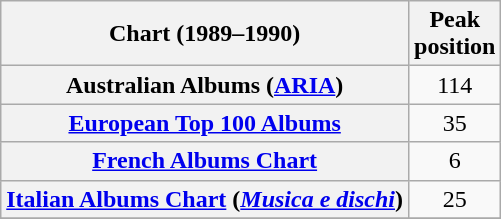<table class="wikitable sortable plainrowheaders">
<tr>
<th scope="col">Chart (1989–1990)</th>
<th scope="col">Peak<br>position</th>
</tr>
<tr>
<th scope="row">Australian Albums (<a href='#'>ARIA</a>)</th>
<td style="text-align:center;">114</td>
</tr>
<tr>
<th scope="row"><a href='#'>European Top 100 Albums</a></th>
<td style="text-align:center;">35</td>
</tr>
<tr>
<th scope="row"><a href='#'>French Albums Chart</a></th>
<td style="text-align:center;">6</td>
</tr>
<tr>
<th scope="row"><a href='#'>Italian Albums Chart</a> (<em><a href='#'>Musica e dischi</a></em>)</th>
<td style="text-align:center;">25</td>
</tr>
<tr>
</tr>
</table>
